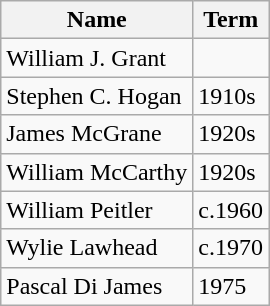<table class="wikitable">
<tr>
<th>Name</th>
<th>Term</th>
</tr>
<tr>
<td>William J. Grant</td>
<td></td>
</tr>
<tr>
<td>Stephen C. Hogan</td>
<td>1910s</td>
</tr>
<tr>
<td>James McGrane</td>
<td>1920s</td>
</tr>
<tr>
<td>William McCarthy</td>
<td>1920s</td>
</tr>
<tr>
<td>William Peitler</td>
<td>c.1960</td>
</tr>
<tr>
<td>Wylie Lawhead</td>
<td>c.1970</td>
</tr>
<tr>
<td>Pascal Di James</td>
<td>1975</td>
</tr>
</table>
